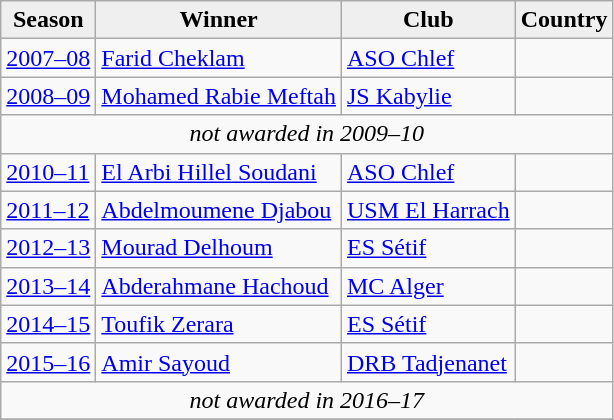<table class=wikitable>
<tr>
<th style="background:#efefef;">Season</th>
<th style="background:#efefef;">Winner</th>
<th style="background:#efefef;">Club</th>
<th style="background:#efefef;">Country</th>
</tr>
<tr>
<td><a href='#'>2007–08</a></td>
<td><a href='#'>Farid Cheklam</a></td>
<td><a href='#'>ASO Chlef</a></td>
<td></td>
</tr>
<tr>
<td><a href='#'>2008–09</a></td>
<td><a href='#'>Mohamed Rabie Meftah</a></td>
<td><a href='#'>JS Kabylie</a></td>
<td></td>
</tr>
<tr>
<td align=center colspan=4><em>not awarded in 2009–10</em></td>
</tr>
<tr>
<td><a href='#'>2010–11</a></td>
<td><a href='#'>El Arbi Hillel Soudani</a></td>
<td><a href='#'>ASO Chlef</a></td>
<td></td>
</tr>
<tr>
<td><a href='#'>2011–12</a></td>
<td><a href='#'>Abdelmoumene Djabou</a></td>
<td><a href='#'>USM El Harrach</a></td>
<td></td>
</tr>
<tr>
<td><a href='#'>2012–13</a></td>
<td><a href='#'>Mourad Delhoum</a></td>
<td><a href='#'>ES Sétif</a></td>
<td></td>
</tr>
<tr>
<td><a href='#'>2013–14</a></td>
<td><a href='#'>Abderahmane Hachoud</a></td>
<td><a href='#'>MC Alger</a></td>
<td></td>
</tr>
<tr>
<td><a href='#'>2014–15</a></td>
<td><a href='#'>Toufik Zerara</a></td>
<td><a href='#'>ES Sétif</a></td>
<td></td>
</tr>
<tr>
<td><a href='#'>2015–16</a></td>
<td><a href='#'>Amir Sayoud</a></td>
<td><a href='#'>DRB Tadjenanet</a></td>
<td></td>
</tr>
<tr>
<td align=center colspan=4><em>not awarded in 2016–17</em></td>
</tr>
<tr>
</tr>
</table>
